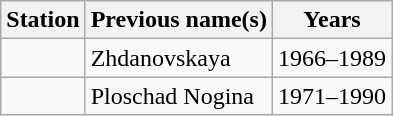<table class="wikitable" style="border-collapse: collapse; text-align: left;">
<tr>
<th>Station</th>
<th>Previous name(s)</th>
<th>Years</th>
</tr>
<tr>
<td style="text-align: left;"></td>
<td>Zhdanovskaya</td>
<td>1966–1989</td>
</tr>
<tr>
<td style="text-align: left;"></td>
<td>Ploschad Nogina</td>
<td>1971–1990</td>
</tr>
</table>
